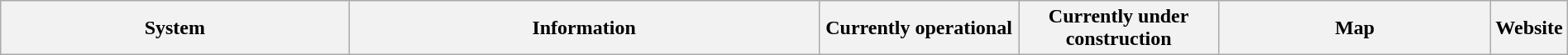<table class="wikitable" style="width:100%">
<tr>
<th style="width:23%">System</th>
<th style="width:31%" colspan=2>Information</th>
<th style="width:13%">Currently operational</th>
<th style="width:13%">Currently under construction</th>
<th style="width:18%">Map</th>
<th style="width:2%">Website<br></th>
</tr>
</table>
